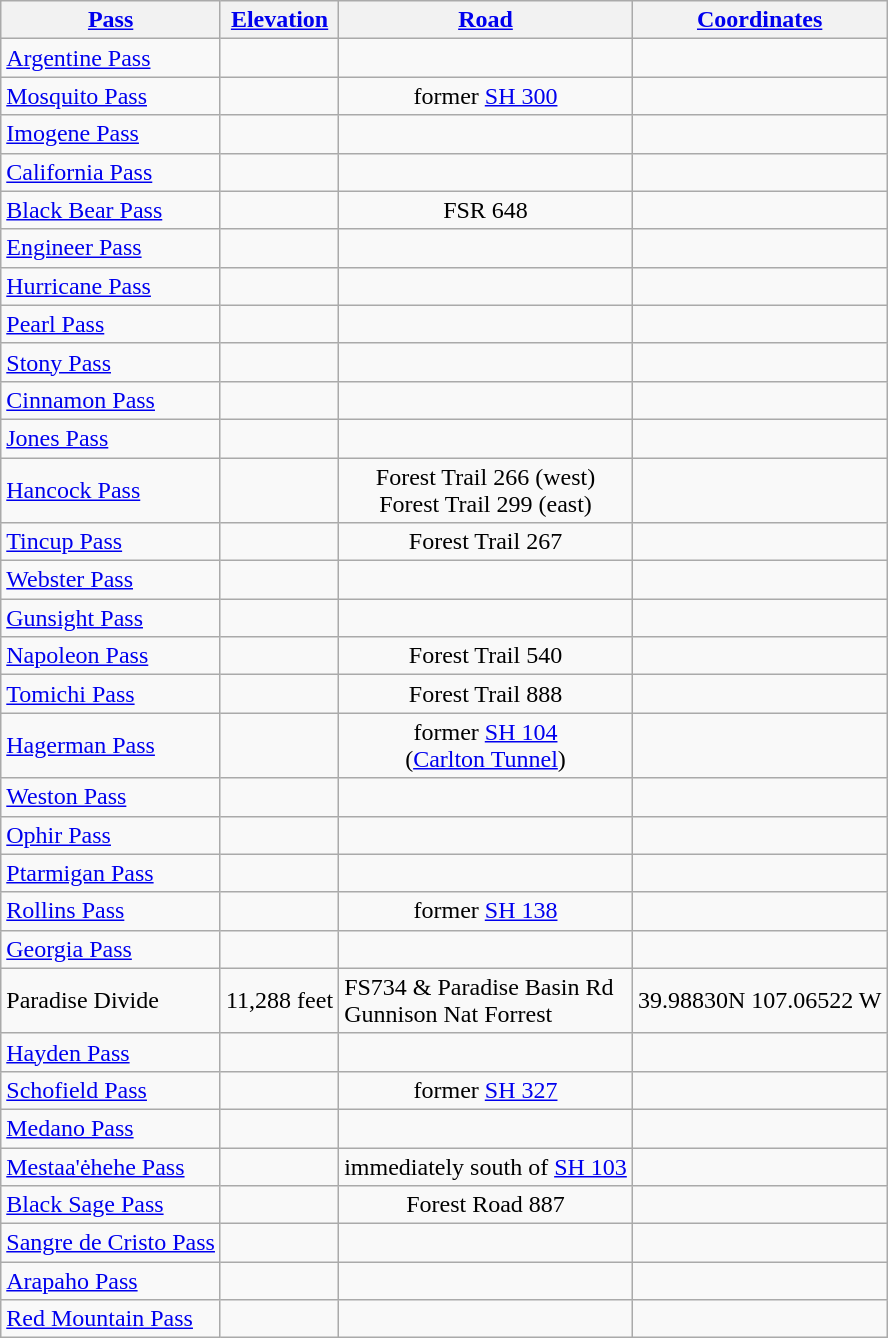<table class="wikitable sortable">
<tr>
<th><a href='#'>Pass</a></th>
<th><a href='#'>Elevation</a></th>
<th><a href='#'>Road</a></th>
<th><a href='#'>Coordinates</a></th>
</tr>
<tr>
<td><a href='#'>Argentine Pass</a></td>
<td align=center></td>
<td></td>
<td></td>
</tr>
<tr>
<td><a href='#'>Mosquito Pass</a></td>
<td align=center></td>
<td align=center>former <a href='#'>SH 300</a></td>
<td></td>
</tr>
<tr>
<td><a href='#'>Imogene Pass</a></td>
<td align=center></td>
<td></td>
<td></td>
</tr>
<tr>
<td><a href='#'>California Pass</a></td>
<td align=center></td>
<td></td>
<td></td>
</tr>
<tr>
<td><a href='#'>Black Bear Pass</a></td>
<td align=center></td>
<td align=center>FSR 648</td>
<td></td>
</tr>
<tr>
<td><a href='#'>Engineer Pass</a></td>
<td align=center></td>
<td></td>
<td></td>
</tr>
<tr>
<td><a href='#'>Hurricane Pass</a></td>
<td align=center></td>
<td></td>
<td></td>
</tr>
<tr>
<td><a href='#'>Pearl Pass</a></td>
<td align=center></td>
<td></td>
<td></td>
</tr>
<tr>
<td><a href='#'>Stony Pass</a></td>
<td align=center></td>
<td></td>
<td></td>
</tr>
<tr>
<td><a href='#'>Cinnamon Pass</a></td>
<td align=center></td>
<td></td>
<td></td>
</tr>
<tr>
<td><a href='#'>Jones Pass</a></td>
<td align=center></td>
<td></td>
<td></td>
</tr>
<tr>
<td><a href='#'>Hancock Pass</a></td>
<td align=center></td>
<td align=center>Forest Trail 266 (west)<br>Forest Trail 299 (east)</td>
<td></td>
</tr>
<tr>
<td><a href='#'>Tincup Pass</a></td>
<td align=center></td>
<td align=center>Forest Trail 267</td>
<td></td>
</tr>
<tr>
<td><a href='#'>Webster Pass</a></td>
<td align=center></td>
<td></td>
<td></td>
</tr>
<tr>
<td><a href='#'>Gunsight Pass</a></td>
<td align=center></td>
<td></td>
<td></td>
</tr>
<tr>
<td><a href='#'>Napoleon Pass</a></td>
<td align=center></td>
<td align=center>Forest Trail 540</td>
<td></td>
</tr>
<tr>
<td><a href='#'>Tomichi Pass</a></td>
<td align=center></td>
<td align=center>Forest Trail 888</td>
<td></td>
</tr>
<tr>
<td><a href='#'>Hagerman Pass</a></td>
<td align=center></td>
<td align=center>former <a href='#'>SH 104</a><br>(<a href='#'>Carlton Tunnel</a>)</td>
<td></td>
</tr>
<tr>
<td><a href='#'>Weston Pass</a></td>
<td align=center></td>
<td></td>
<td></td>
</tr>
<tr>
<td><a href='#'>Ophir Pass</a></td>
<td align=center></td>
<td></td>
<td></td>
</tr>
<tr>
<td><a href='#'>Ptarmigan Pass</a></td>
<td align=center></td>
<td></td>
<td></td>
</tr>
<tr>
<td><a href='#'>Rollins Pass</a></td>
<td align=center></td>
<td align=center>former <a href='#'>SH 138</a></td>
<td></td>
</tr>
<tr>
<td><a href='#'>Georgia Pass</a></td>
<td align=center></td>
<td></td>
<td></td>
</tr>
<tr>
<td>Paradise Divide</td>
<td>11,288 feet</td>
<td>FS734 & Paradise Basin Rd<br>Gunnison Nat Forrest</td>
<td>39.98830N 107.06522 W</td>
</tr>
<tr>
<td><a href='#'>Hayden Pass</a></td>
<td align=center></td>
<td></td>
<td></td>
</tr>
<tr>
<td><a href='#'>Schofield Pass</a></td>
<td align=center></td>
<td align=center>former <a href='#'>SH 327</a></td>
<td></td>
</tr>
<tr>
<td><a href='#'>Medano Pass</a></td>
<td align=center></td>
<td></td>
<td></td>
</tr>
<tr>
<td><a href='#'>Mestaa'ėhehe Pass</a></td>
<td align=center></td>
<td align=center>immediately south of <a href='#'>SH 103</a></td>
<td></td>
</tr>
<tr>
<td><a href='#'>Black Sage Pass</a></td>
<td align=center></td>
<td align=center>Forest Road 887</td>
<td></td>
</tr>
<tr>
<td><a href='#'>Sangre de Cristo Pass</a></td>
<td align=center></td>
<td></td>
<td></td>
</tr>
<tr>
<td><a href='#'>Arapaho Pass</a></td>
<td align=center></td>
<td></td>
<td></td>
</tr>
<tr>
<td><a href='#'>Red Mountain Pass</a></td>
<td align=center></td>
<td></td>
<td></td>
</tr>
</table>
